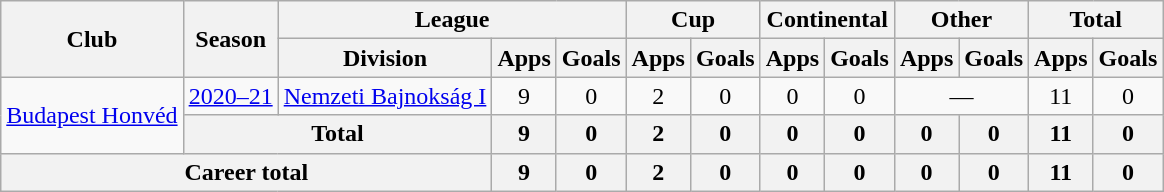<table class="wikitable" style="text-align:center">
<tr>
<th rowspan="2">Club</th>
<th rowspan="2">Season</th>
<th colspan="3">League</th>
<th colspan="2">Cup</th>
<th colspan="2">Continental</th>
<th colspan="2">Other</th>
<th colspan="2">Total</th>
</tr>
<tr>
<th>Division</th>
<th>Apps</th>
<th>Goals</th>
<th>Apps</th>
<th>Goals</th>
<th>Apps</th>
<th>Goals</th>
<th>Apps</th>
<th>Goals</th>
<th>Apps</th>
<th>Goals</th>
</tr>
<tr>
<td rowspan="2"><a href='#'>Budapest Honvéd</a></td>
<td><a href='#'>2020–21</a></td>
<td><a href='#'>Nemzeti Bajnokság I</a></td>
<td>9</td>
<td>0</td>
<td>2</td>
<td>0</td>
<td>0</td>
<td>0</td>
<td colspan="2">—</td>
<td>11</td>
<td>0</td>
</tr>
<tr>
<th colspan="2">Total</th>
<th>9</th>
<th>0</th>
<th>2</th>
<th>0</th>
<th>0</th>
<th>0</th>
<th>0</th>
<th>0</th>
<th>11</th>
<th>0</th>
</tr>
<tr>
<th colspan="3">Career total</th>
<th>9</th>
<th>0</th>
<th>2</th>
<th>0</th>
<th>0</th>
<th>0</th>
<th>0</th>
<th>0</th>
<th>11</th>
<th>0</th>
</tr>
</table>
